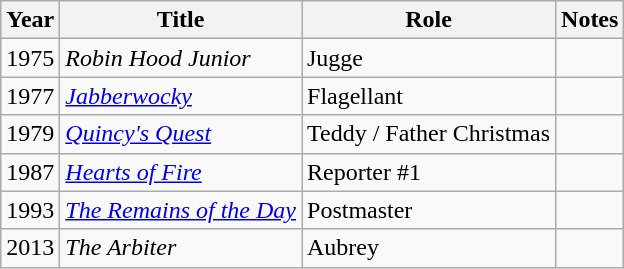<table class="wikitable">
<tr>
<th>Year</th>
<th>Title</th>
<th>Role</th>
<th>Notes</th>
</tr>
<tr>
<td>1975</td>
<td><em>Robin Hood Junior</em></td>
<td>Jugge</td>
<td></td>
</tr>
<tr>
<td>1977</td>
<td><em><a href='#'>Jabberwocky</a></em></td>
<td>Flagellant</td>
<td></td>
</tr>
<tr>
<td>1979</td>
<td><em><a href='#'>Quincy's Quest</a></em></td>
<td>Teddy / Father Christmas</td>
<td></td>
</tr>
<tr>
<td>1987</td>
<td><em><a href='#'>Hearts of Fire</a></em></td>
<td>Reporter #1</td>
<td></td>
</tr>
<tr>
<td>1993</td>
<td><em><a href='#'>The Remains of the Day</a></em></td>
<td>Postmaster</td>
<td></td>
</tr>
<tr>
<td>2013</td>
<td><em>The Arbiter</em></td>
<td>Aubrey</td>
<td></td>
</tr>
</table>
